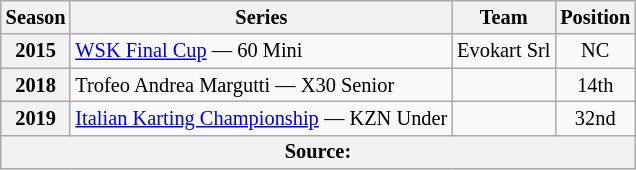<table class="wikitable" style="font-size: 85%; text-align:center">
<tr>
<th>Season</th>
<th>Series</th>
<th>Team</th>
<th>Position</th>
</tr>
<tr>
<th>2015</th>
<td align="left"><a href='#'>WSK Final Cup</a> — 60 Mini</td>
<td align="left">Evokart Srl</td>
<td>NC</td>
</tr>
<tr>
<th>2018</th>
<td align="left">Trofeo Andrea Margutti — X30 Senior</td>
<td align="left"></td>
<td>14th</td>
</tr>
<tr>
<th>2019</th>
<td align="left"><a href='#'>Italian Karting Championship</a> — KZN Under</td>
<td align="left"></td>
<td>32nd</td>
</tr>
<tr>
<th colspan="4">Source:</th>
</tr>
</table>
